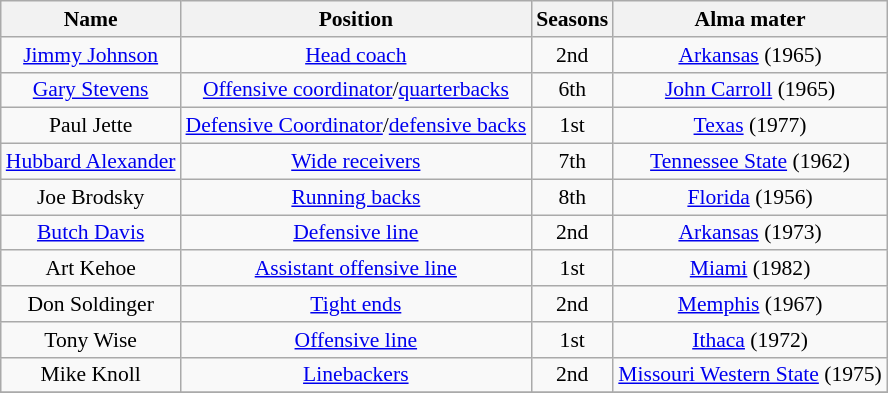<table class="wikitable" border="1" style="font-size:90%;">
<tr>
<th>Name</th>
<th>Position</th>
<th>Seasons</th>
<th>Alma mater</th>
</tr>
<tr style="text-align:center;">
<td><a href='#'>Jimmy Johnson</a></td>
<td><a href='#'>Head coach</a></td>
<td>2nd</td>
<td><a href='#'>Arkansas</a> (1965)</td>
</tr>
<tr style="text-align:center;">
<td><a href='#'>Gary Stevens</a></td>
<td><a href='#'>Offensive coordinator</a>/<a href='#'>quarterbacks</a></td>
<td>6th</td>
<td><a href='#'>John Carroll</a> (1965)</td>
</tr>
<tr style="text-align:center;">
<td>Paul Jette</td>
<td><a href='#'>Defensive Coordinator</a>/<a href='#'>defensive backs</a></td>
<td>1st</td>
<td><a href='#'>Texas</a> (1977)</td>
</tr>
<tr style="text-align:center;">
<td><a href='#'>Hubbard Alexander</a></td>
<td><a href='#'>Wide receivers</a></td>
<td>7th</td>
<td><a href='#'>Tennessee State</a> (1962)</td>
</tr>
<tr style="text-align:center;">
<td>Joe Brodsky</td>
<td><a href='#'>Running backs</a></td>
<td>8th</td>
<td><a href='#'>Florida</a> (1956)</td>
</tr>
<tr style="text-align:center;">
<td><a href='#'>Butch Davis</a></td>
<td><a href='#'>Defensive line</a></td>
<td>2nd</td>
<td><a href='#'>Arkansas</a> (1973)</td>
</tr>
<tr style="text-align:center;">
<td>Art Kehoe</td>
<td><a href='#'>Assistant offensive line</a></td>
<td>1st</td>
<td><a href='#'>Miami</a> (1982)</td>
</tr>
<tr style="text-align:center;">
<td>Don Soldinger</td>
<td><a href='#'>Tight ends</a></td>
<td>2nd</td>
<td><a href='#'>Memphis</a> (1967)</td>
</tr>
<tr style="text-align:center;">
<td>Tony Wise</td>
<td><a href='#'>Offensive line</a></td>
<td>1st</td>
<td><a href='#'>Ithaca</a> (1972)</td>
</tr>
<tr style="text-align:center;">
<td>Mike Knoll</td>
<td><a href='#'>Linebackers</a></td>
<td>2nd</td>
<td><a href='#'>Missouri Western State</a> (1975)</td>
</tr>
<tr style="text-align:center;">
</tr>
</table>
